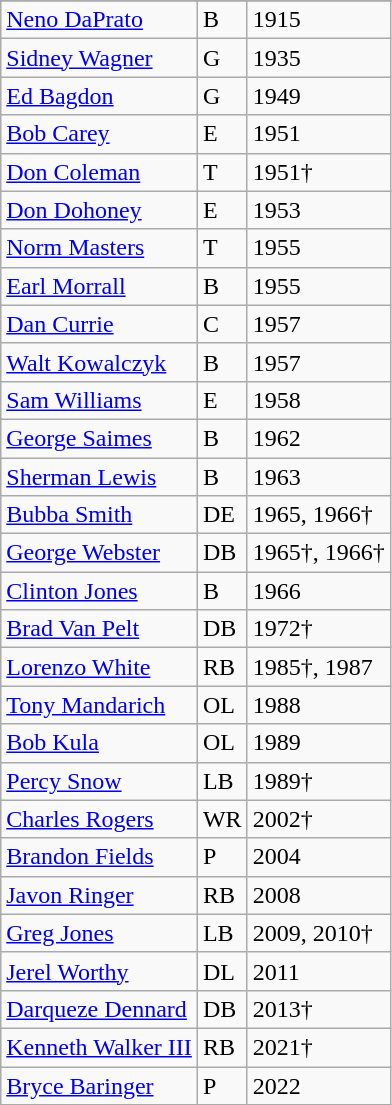<table class="wikitable">
<tr>
</tr>
<tr>
<td><a href='#'>Neno DaPrato</a></td>
<td>B</td>
<td>1915</td>
</tr>
<tr>
<td><a href='#'>Sidney Wagner</a></td>
<td>G</td>
<td>1935</td>
</tr>
<tr>
<td><a href='#'>Ed Bagdon</a></td>
<td>G</td>
<td>1949</td>
</tr>
<tr>
<td><a href='#'>Bob Carey</a></td>
<td>E</td>
<td>1951</td>
</tr>
<tr>
<td><a href='#'>Don Coleman</a></td>
<td>T</td>
<td>1951†</td>
</tr>
<tr>
<td><a href='#'>Don Dohoney</a></td>
<td>E</td>
<td>1953</td>
</tr>
<tr>
<td><a href='#'>Norm Masters</a></td>
<td>T</td>
<td>1955</td>
</tr>
<tr>
<td><a href='#'>Earl Morrall</a></td>
<td>B</td>
<td>1955</td>
</tr>
<tr>
<td><a href='#'>Dan Currie</a></td>
<td>C</td>
<td>1957</td>
</tr>
<tr>
<td><a href='#'>Walt Kowalczyk</a></td>
<td>B</td>
<td>1957</td>
</tr>
<tr>
<td><a href='#'>Sam Williams</a></td>
<td>E</td>
<td>1958</td>
</tr>
<tr>
<td><a href='#'>George Saimes</a></td>
<td>B</td>
<td>1962</td>
</tr>
<tr>
<td><a href='#'>Sherman Lewis</a></td>
<td>B</td>
<td>1963</td>
</tr>
<tr>
<td><a href='#'>Bubba Smith</a></td>
<td>DE</td>
<td>1965, 1966†</td>
</tr>
<tr>
<td><a href='#'>George Webster</a></td>
<td>DB</td>
<td>1965†, 1966†</td>
</tr>
<tr>
<td><a href='#'>Clinton Jones</a></td>
<td>B</td>
<td>1966</td>
</tr>
<tr>
<td><a href='#'>Brad Van Pelt</a></td>
<td>DB</td>
<td>1972†</td>
</tr>
<tr>
<td><a href='#'>Lorenzo White</a></td>
<td>RB</td>
<td>1985†, 1987</td>
</tr>
<tr>
<td><a href='#'>Tony Mandarich</a></td>
<td>OL</td>
<td>1988</td>
</tr>
<tr>
<td><a href='#'>Bob Kula</a></td>
<td>OL</td>
<td>1989</td>
</tr>
<tr>
<td><a href='#'>Percy Snow</a></td>
<td>LB</td>
<td>1989†</td>
</tr>
<tr>
<td><a href='#'>Charles Rogers</a></td>
<td>WR</td>
<td>2002†</td>
</tr>
<tr>
<td><a href='#'>Brandon Fields</a></td>
<td>P</td>
<td>2004</td>
</tr>
<tr>
<td><a href='#'>Javon Ringer</a></td>
<td>RB</td>
<td>2008</td>
</tr>
<tr>
<td><a href='#'>Greg Jones</a></td>
<td>LB</td>
<td>2009, 2010†</td>
</tr>
<tr>
<td><a href='#'>Jerel Worthy</a></td>
<td>DL</td>
<td>2011</td>
</tr>
<tr>
<td><a href='#'>Darqueze Dennard</a></td>
<td>DB</td>
<td>2013†</td>
</tr>
<tr>
<td><a href='#'>Kenneth Walker III</a></td>
<td>RB</td>
<td>2021†</td>
</tr>
<tr>
<td><a href='#'>Bryce Baringer</a></td>
<td>P</td>
<td>2022</td>
</tr>
</table>
